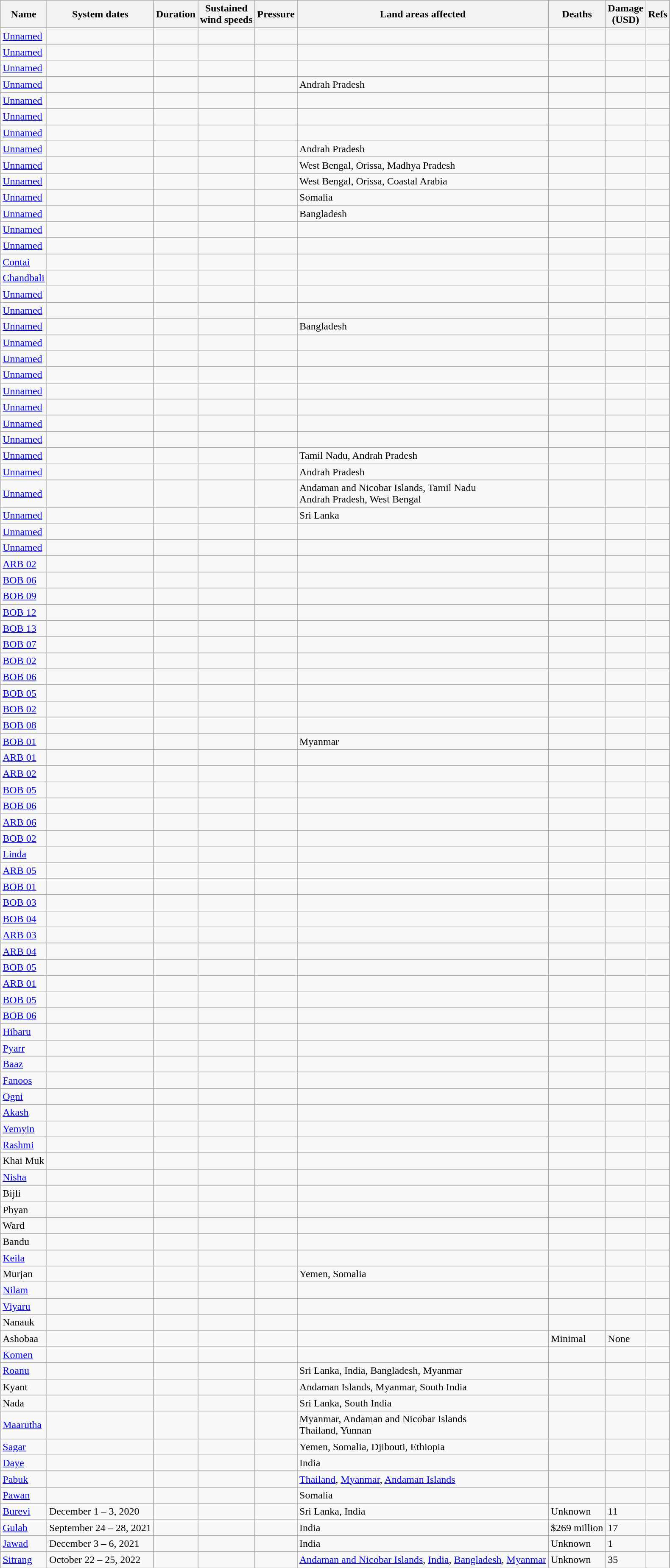<table class="wikitable sortable">
<tr>
<th>Name</th>
<th>System dates</th>
<th>Duration</th>
<th>Sustained<br>wind speeds</th>
<th>Pressure</th>
<th class="unsortable">Land areas affected</th>
<th>Deaths</th>
<th>Damage<br>(USD)</th>
<th class="unsortable">Refs</th>
</tr>
<tr>
<td><a href='#'>Unnamed</a></td>
<td></td>
<td></td>
<td></td>
<td></td>
<td></td>
<td></td>
<td></td>
<td></td>
</tr>
<tr>
<td><a href='#'>Unnamed</a></td>
<td></td>
<td></td>
<td></td>
<td></td>
<td></td>
<td></td>
<td></td>
<td></td>
</tr>
<tr>
<td><a href='#'>Unnamed</a></td>
<td></td>
<td></td>
<td></td>
<td></td>
<td></td>
<td></td>
<td></td>
<td></td>
</tr>
<tr>
<td><a href='#'>Unnamed</a></td>
<td></td>
<td></td>
<td></td>
<td></td>
<td>Andrah Pradesh</td>
<td></td>
<td></td>
<td></td>
</tr>
<tr>
<td><a href='#'>Unnamed</a></td>
<td></td>
<td></td>
<td></td>
<td></td>
<td></td>
<td></td>
<td></td>
<td></td>
</tr>
<tr>
<td><a href='#'>Unnamed</a></td>
<td></td>
<td></td>
<td></td>
<td></td>
<td></td>
<td></td>
<td></td>
<td></td>
</tr>
<tr>
<td><a href='#'>Unnamed</a></td>
<td></td>
<td></td>
<td></td>
<td></td>
<td></td>
<td></td>
<td></td>
<td></td>
</tr>
<tr>
<td><a href='#'>Unnamed</a></td>
<td></td>
<td></td>
<td></td>
<td></td>
<td>Andrah Pradesh</td>
<td></td>
<td></td>
<td></td>
</tr>
<tr>
<td><a href='#'>Unnamed</a></td>
<td></td>
<td></td>
<td></td>
<td></td>
<td>West Bengal, Orissa, Madhya Pradesh</td>
<td></td>
<td></td>
<td></td>
</tr>
<tr>
<td><a href='#'>Unnamed</a></td>
<td></td>
<td></td>
<td></td>
<td></td>
<td>West Bengal, Orissa, Coastal Arabia</td>
<td></td>
<td></td>
<td></td>
</tr>
<tr>
<td><a href='#'>Unnamed</a></td>
<td></td>
<td></td>
<td></td>
<td></td>
<td>Somalia</td>
<td></td>
<td></td>
<td></td>
</tr>
<tr>
<td><a href='#'>Unnamed</a></td>
<td></td>
<td></td>
<td></td>
<td></td>
<td>Bangladesh</td>
<td></td>
<td></td>
<td></td>
</tr>
<tr>
<td><a href='#'>Unnamed</a></td>
<td></td>
<td></td>
<td></td>
<td></td>
<td></td>
<td></td>
<td></td>
<td></td>
</tr>
<tr>
<td><a href='#'>Unnamed</a></td>
<td></td>
<td></td>
<td></td>
<td></td>
<td></td>
<td></td>
<td></td>
<td></td>
</tr>
<tr>
<td><a href='#'>Contai</a></td>
<td></td>
<td></td>
<td></td>
<td></td>
<td></td>
<td></td>
<td></td>
<td></td>
</tr>
<tr>
<td><a href='#'>Chandbali</a></td>
<td></td>
<td></td>
<td></td>
<td></td>
<td></td>
<td></td>
<td></td>
<td></td>
</tr>
<tr>
<td><a href='#'>Unnamed</a></td>
<td></td>
<td></td>
<td></td>
<td></td>
<td></td>
<td></td>
<td></td>
<td></td>
</tr>
<tr>
<td><a href='#'>Unnamed</a></td>
<td></td>
<td></td>
<td></td>
<td></td>
<td></td>
<td></td>
<td></td>
<td></td>
</tr>
<tr>
<td><a href='#'>Unnamed</a></td>
<td></td>
<td></td>
<td></td>
<td></td>
<td>Bangladesh</td>
<td></td>
<td></td>
<td></td>
</tr>
<tr>
<td><a href='#'>Unnamed</a></td>
<td></td>
<td></td>
<td></td>
<td></td>
<td></td>
<td></td>
<td></td>
<td></td>
</tr>
<tr>
<td><a href='#'>Unnamed</a></td>
<td></td>
<td></td>
<td></td>
<td></td>
<td></td>
<td></td>
<td></td>
<td></td>
</tr>
<tr>
<td><a href='#'>Unnamed</a></td>
<td></td>
<td></td>
<td></td>
<td></td>
<td></td>
<td></td>
<td></td>
<td></td>
</tr>
<tr>
<td><a href='#'>Unnamed</a></td>
<td></td>
<td></td>
<td></td>
<td></td>
<td></td>
<td></td>
<td></td>
<td></td>
</tr>
<tr>
<td><a href='#'>Unnamed</a></td>
<td></td>
<td></td>
<td></td>
<td></td>
<td></td>
<td></td>
<td></td>
<td></td>
</tr>
<tr>
<td><a href='#'>Unnamed</a></td>
<td></td>
<td></td>
<td></td>
<td></td>
<td></td>
<td></td>
<td></td>
<td></td>
</tr>
<tr>
<td><a href='#'>Unnamed</a></td>
<td></td>
<td></td>
<td></td>
<td></td>
<td></td>
<td></td>
<td></td>
<td></td>
</tr>
<tr>
<td><a href='#'>Unnamed</a></td>
<td></td>
<td></td>
<td></td>
<td></td>
<td>Tamil Nadu, Andrah Pradesh</td>
<td></td>
<td></td>
<td></td>
</tr>
<tr>
<td><a href='#'>Unnamed</a></td>
<td></td>
<td></td>
<td></td>
<td></td>
<td>Andrah Pradesh</td>
<td></td>
<td></td>
<td></td>
</tr>
<tr>
<td><a href='#'>Unnamed</a></td>
<td></td>
<td></td>
<td></td>
<td></td>
<td>Andaman and Nicobar Islands, Tamil Nadu<br>Andrah Pradesh, West Bengal</td>
<td></td>
<td></td>
<td></td>
</tr>
<tr>
<td><a href='#'>Unnamed</a></td>
<td></td>
<td></td>
<td></td>
<td></td>
<td>Sri Lanka</td>
<td></td>
<td></td>
<td></td>
</tr>
<tr>
<td><a href='#'>Unnamed</a></td>
<td></td>
<td></td>
<td></td>
<td></td>
<td></td>
<td></td>
<td></td>
<td></td>
</tr>
<tr>
<td><a href='#'>Unnamed</a></td>
<td></td>
<td></td>
<td></td>
<td></td>
<td></td>
<td></td>
<td></td>
<td></td>
</tr>
<tr>
<td><a href='#'>ARB 02</a></td>
<td></td>
<td></td>
<td></td>
<td></td>
<td></td>
<td></td>
<td></td>
<td></td>
</tr>
<tr>
<td><a href='#'>BOB 06</a></td>
<td></td>
<td></td>
<td></td>
<td></td>
<td></td>
<td></td>
<td></td>
<td></td>
</tr>
<tr>
<td><a href='#'>BOB 09</a></td>
<td></td>
<td></td>
<td></td>
<td></td>
<td></td>
<td></td>
<td></td>
<td></td>
</tr>
<tr>
<td><a href='#'>BOB 12</a></td>
<td></td>
<td></td>
<td></td>
<td></td>
<td></td>
<td></td>
<td></td>
<td></td>
</tr>
<tr>
<td><a href='#'>BOB 13</a></td>
<td></td>
<td></td>
<td></td>
<td></td>
<td></td>
<td></td>
<td></td>
<td></td>
</tr>
<tr>
<td><a href='#'>BOB 07</a></td>
<td></td>
<td></td>
<td></td>
<td></td>
<td></td>
<td></td>
<td></td>
<td></td>
</tr>
<tr>
<td><a href='#'>BOB 02</a></td>
<td></td>
<td></td>
<td></td>
<td></td>
<td></td>
<td></td>
<td></td>
<td></td>
</tr>
<tr>
<td><a href='#'>BOB 06</a></td>
<td></td>
<td></td>
<td></td>
<td></td>
<td></td>
<td></td>
<td></td>
<td></td>
</tr>
<tr>
<td><a href='#'>BOB 05</a></td>
<td></td>
<td></td>
<td></td>
<td></td>
<td></td>
<td></td>
<td></td>
<td></td>
</tr>
<tr>
<td><a href='#'>BOB 02</a></td>
<td></td>
<td></td>
<td></td>
<td></td>
<td></td>
<td></td>
<td></td>
<td></td>
</tr>
<tr>
<td><a href='#'>BOB 08</a></td>
<td></td>
<td></td>
<td></td>
<td></td>
<td></td>
<td></td>
<td></td>
<td></td>
</tr>
<tr>
<td><a href='#'>BOB 01</a></td>
<td></td>
<td></td>
<td></td>
<td></td>
<td>Myanmar</td>
<td></td>
<td></td>
<td></td>
</tr>
<tr>
<td><a href='#'>ARB 01</a></td>
<td></td>
<td></td>
<td></td>
<td></td>
<td></td>
<td></td>
<td></td>
<td></td>
</tr>
<tr>
<td><a href='#'>ARB 02</a></td>
<td></td>
<td></td>
<td></td>
<td></td>
<td></td>
<td></td>
<td></td>
<td></td>
</tr>
<tr>
<td><a href='#'>BOB 05</a></td>
<td></td>
<td></td>
<td></td>
<td></td>
<td></td>
<td></td>
<td></td>
<td></td>
</tr>
<tr>
<td><a href='#'>BOB 06</a></td>
<td></td>
<td></td>
<td></td>
<td></td>
<td></td>
<td></td>
<td></td>
<td></td>
</tr>
<tr>
<td><a href='#'>ARB 06</a></td>
<td></td>
<td></td>
<td></td>
<td></td>
<td></td>
<td></td>
<td></td>
<td></td>
</tr>
<tr>
<td><a href='#'>BOB 02</a></td>
<td></td>
<td></td>
<td></td>
<td></td>
<td></td>
<td></td>
<td></td>
<td></td>
</tr>
<tr>
<td><a href='#'>Linda</a></td>
<td></td>
<td></td>
<td></td>
<td></td>
<td></td>
<td></td>
<td></td>
<td></td>
</tr>
<tr>
<td><a href='#'>ARB 05</a></td>
<td></td>
<td></td>
<td></td>
<td></td>
<td></td>
<td></td>
<td></td>
<td></td>
</tr>
<tr>
<td><a href='#'>BOB 01</a></td>
<td></td>
<td></td>
<td></td>
<td></td>
<td></td>
<td></td>
<td></td>
<td></td>
</tr>
<tr>
<td><a href='#'>BOB 03</a></td>
<td></td>
<td></td>
<td></td>
<td></td>
<td></td>
<td></td>
<td></td>
<td></td>
</tr>
<tr>
<td><a href='#'>BOB 04</a></td>
<td></td>
<td></td>
<td></td>
<td></td>
<td></td>
<td></td>
<td></td>
<td></td>
</tr>
<tr>
<td><a href='#'>ARB 03</a></td>
<td></td>
<td></td>
<td></td>
<td></td>
<td></td>
<td></td>
<td></td>
<td></td>
</tr>
<tr>
<td><a href='#'>ARB 04</a></td>
<td></td>
<td></td>
<td></td>
<td></td>
<td></td>
<td></td>
<td></td>
<td></td>
</tr>
<tr>
<td><a href='#'>BOB 05</a></td>
<td></td>
<td></td>
<td></td>
<td></td>
<td></td>
<td></td>
<td></td>
<td></td>
</tr>
<tr>
<td><a href='#'>ARB 01</a></td>
<td></td>
<td></td>
<td></td>
<td></td>
<td></td>
<td></td>
<td></td>
<td></td>
</tr>
<tr>
<td><a href='#'>BOB 05</a></td>
<td></td>
<td></td>
<td></td>
<td></td>
<td></td>
<td></td>
<td></td>
<td></td>
</tr>
<tr>
<td><a href='#'>BOB 06</a></td>
<td></td>
<td></td>
<td></td>
<td></td>
<td></td>
<td></td>
<td></td>
<td></td>
</tr>
<tr>
<td><a href='#'>Hibaru</a></td>
<td></td>
<td></td>
<td></td>
<td></td>
<td></td>
<td></td>
<td></td>
<td></td>
</tr>
<tr>
<td><a href='#'>Pyarr</a></td>
<td></td>
<td></td>
<td></td>
<td></td>
<td></td>
<td></td>
<td></td>
<td></td>
</tr>
<tr>
<td><a href='#'>Baaz</a></td>
<td></td>
<td></td>
<td></td>
<td></td>
<td></td>
<td></td>
<td></td>
<td></td>
</tr>
<tr>
<td><a href='#'>Fanoos</a></td>
<td></td>
<td></td>
<td></td>
<td></td>
<td></td>
<td></td>
<td></td>
<td></td>
</tr>
<tr>
<td><a href='#'>Ogni</a></td>
<td></td>
<td></td>
<td></td>
<td></td>
<td></td>
<td></td>
<td></td>
<td></td>
</tr>
<tr>
<td><a href='#'>Akash</a></td>
<td></td>
<td></td>
<td></td>
<td></td>
<td></td>
<td></td>
<td></td>
<td></td>
</tr>
<tr>
<td><a href='#'>Yemyin</a></td>
<td></td>
<td></td>
<td></td>
<td></td>
<td></td>
<td></td>
<td></td>
<td></td>
</tr>
<tr>
<td><a href='#'>Rashmi</a></td>
<td></td>
<td></td>
<td></td>
<td></td>
<td></td>
<td></td>
<td></td>
<td></td>
</tr>
<tr>
<td>Khai Muk</td>
<td></td>
<td></td>
<td></td>
<td></td>
<td></td>
<td></td>
<td></td>
<td></td>
</tr>
<tr>
<td><a href='#'>Nisha</a></td>
<td></td>
<td></td>
<td></td>
<td></td>
<td></td>
<td></td>
<td></td>
<td></td>
</tr>
<tr>
<td>Bijli</td>
<td></td>
<td></td>
<td></td>
<td></td>
<td></td>
<td></td>
<td></td>
<td></td>
</tr>
<tr>
<td>Phyan</td>
<td></td>
<td></td>
<td></td>
<td></td>
<td></td>
<td></td>
<td></td>
<td></td>
</tr>
<tr>
<td>Ward</td>
<td></td>
<td></td>
<td></td>
<td></td>
<td></td>
<td></td>
<td></td>
<td></td>
</tr>
<tr>
<td>Bandu</td>
<td></td>
<td></td>
<td></td>
<td></td>
<td></td>
<td></td>
<td></td>
<td></td>
</tr>
<tr>
<td><a href='#'>Keila</a></td>
<td></td>
<td></td>
<td></td>
<td></td>
<td></td>
<td></td>
<td></td>
<td></td>
</tr>
<tr>
<td>Murjan</td>
<td></td>
<td></td>
<td></td>
<td></td>
<td>Yemen, Somalia</td>
<td></td>
<td></td>
<td></td>
</tr>
<tr>
<td><a href='#'>Nilam</a></td>
<td></td>
<td></td>
<td></td>
<td></td>
<td></td>
<td></td>
<td></td>
<td></td>
</tr>
<tr>
<td><a href='#'>Viyaru</a></td>
<td></td>
<td></td>
<td></td>
<td></td>
<td></td>
<td></td>
<td></td>
<td></td>
</tr>
<tr>
<td>Nanauk</td>
<td></td>
<td></td>
<td></td>
<td></td>
<td></td>
<td></td>
<td></td>
<td></td>
</tr>
<tr>
<td>Ashobaa</td>
<td></td>
<td></td>
<td></td>
<td></td>
<td></td>
<td>Minimal</td>
<td>None</td>
<td></td>
</tr>
<tr>
<td><a href='#'>Komen</a></td>
<td></td>
<td></td>
<td></td>
<td></td>
<td></td>
<td></td>
<td></td>
<td></td>
</tr>
<tr>
<td><a href='#'>Roanu</a></td>
<td></td>
<td></td>
<td></td>
<td></td>
<td>Sri Lanka, India, Bangladesh, Myanmar</td>
<td></td>
<td></td>
<td></td>
</tr>
<tr>
<td>Kyant</td>
<td></td>
<td></td>
<td></td>
<td></td>
<td>Andaman Islands, Myanmar, South India</td>
<td></td>
<td></td>
<td></td>
</tr>
<tr>
<td>Nada</td>
<td></td>
<td></td>
<td></td>
<td></td>
<td>Sri Lanka, South India</td>
<td></td>
<td></td>
<td></td>
</tr>
<tr>
<td><a href='#'>Maarutha</a></td>
<td></td>
<td></td>
<td></td>
<td></td>
<td>Myanmar, Andaman and Nicobar Islands<br>Thailand, Yunnan</td>
<td></td>
<td></td>
<td></td>
</tr>
<tr>
<td><a href='#'>Sagar</a></td>
<td></td>
<td></td>
<td></td>
<td></td>
<td>Yemen, Somalia, Djibouti, Ethiopia</td>
<td></td>
<td></td>
<td></td>
</tr>
<tr>
<td><a href='#'>Daye</a></td>
<td></td>
<td></td>
<td></td>
<td></td>
<td>India</td>
<td></td>
<td></td>
<td></td>
</tr>
<tr>
<td><a href='#'>Pabuk</a></td>
<td></td>
<td></td>
<td></td>
<td></td>
<td><a href='#'>Thailand</a>, <a href='#'>Myanmar</a>, <a href='#'>Andaman Islands</a></td>
<td></td>
<td></td>
<td></td>
</tr>
<tr>
<td><a href='#'>Pawan</a></td>
<td></td>
<td></td>
<td></td>
<td></td>
<td>Somalia</td>
<td></td>
<td></td>
<td></td>
</tr>
<tr>
<td><a href='#'>Burevi</a></td>
<td>December 1 – 3, 2020</td>
<td></td>
<td></td>
<td></td>
<td>Sri Lanka, India</td>
<td>Unknown</td>
<td>11</td>
<td></td>
</tr>
<tr>
<td><a href='#'>Gulab</a></td>
<td>September 24 – 28, 2021</td>
<td></td>
<td></td>
<td></td>
<td>India</td>
<td>$269 million</td>
<td>17</td>
<td></td>
</tr>
<tr>
<td><a href='#'>Jawad</a></td>
<td>December 3 – 6, 2021</td>
<td></td>
<td></td>
<td></td>
<td>India</td>
<td>Unknown</td>
<td>1</td>
<td></td>
</tr>
<tr>
<td><a href='#'>Sitrang</a></td>
<td>October 22 – 25, 2022</td>
<td></td>
<td></td>
<td></td>
<td><a href='#'>Andaman and Nicobar Islands</a>, <a href='#'>India</a>, <a href='#'>Bangladesh</a>, <a href='#'>Myanmar</a></td>
<td>Unknown</td>
<td>35</td>
<td></td>
</tr>
</table>
